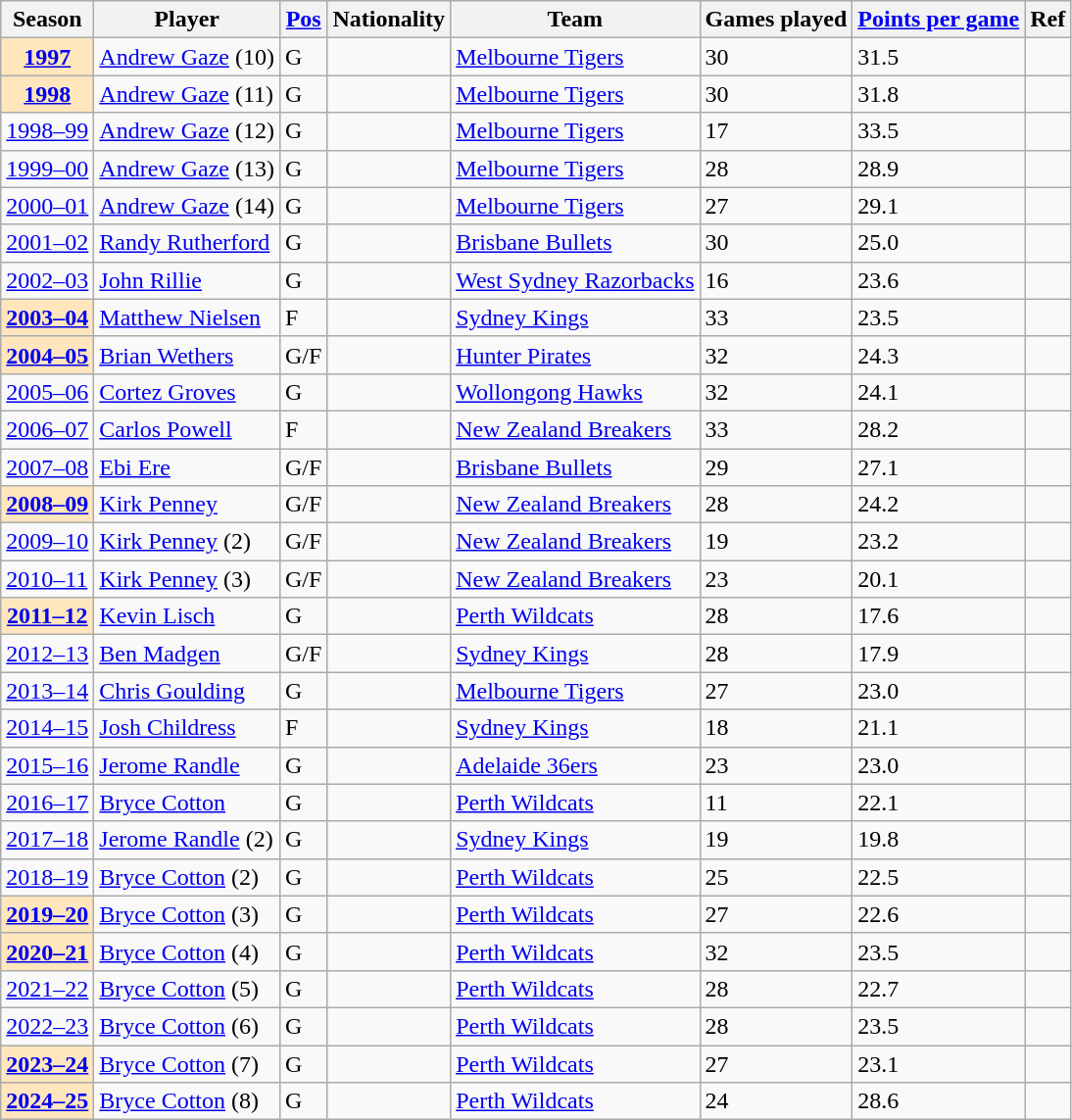<table class="wikitable plainrowheaders sortable" summary="Season (sortable), Player (sortable), Nationality (sortable), Team (sortable), Games played (sortable), Points per game (sortable) and References">
<tr>
<th scope="col">Season</th>
<th scope="col">Player</th>
<th scope="col"><a href='#'>Pos</a></th>
<th scope="col">Nationality</th>
<th scope="col">Team</th>
<th scope="col">Games played</th>
<th scope="col"><a href='#'>Points per game</a></th>
<th scope="col" class="unsortable">Ref</th>
</tr>
<tr>
<th scope="row" style="background-color:#FFE6BD"><a href='#'>1997</a> </th>
<td><a href='#'>Andrew Gaze</a> (10)</td>
<td>G</td>
<td></td>
<td><a href='#'>Melbourne Tigers</a></td>
<td>30</td>
<td>31.5</td>
<td align=center></td>
</tr>
<tr>
<th scope="row" style="background-color:#FFE6BD"><a href='#'>1998</a> </th>
<td><a href='#'>Andrew Gaze</a> (11)</td>
<td>G</td>
<td></td>
<td><a href='#'>Melbourne Tigers</a></td>
<td>30</td>
<td>31.8</td>
<td align=center></td>
</tr>
<tr>
<td><a href='#'>1998–99</a></td>
<td><a href='#'>Andrew Gaze</a> (12)</td>
<td>G</td>
<td></td>
<td><a href='#'>Melbourne Tigers</a></td>
<td>17</td>
<td>33.5</td>
<td align=center></td>
</tr>
<tr>
<td><a href='#'>1999–00</a></td>
<td><a href='#'>Andrew Gaze</a> (13)</td>
<td>G</td>
<td></td>
<td><a href='#'>Melbourne Tigers</a></td>
<td>28</td>
<td>28.9</td>
<td align=center></td>
</tr>
<tr>
<td><a href='#'>2000–01</a></td>
<td><a href='#'>Andrew Gaze</a> (14)</td>
<td>G</td>
<td></td>
<td><a href='#'>Melbourne Tigers</a></td>
<td>27</td>
<td>29.1</td>
<td align=center></td>
</tr>
<tr>
<td><a href='#'>2001–02</a></td>
<td><a href='#'>Randy Rutherford</a></td>
<td>G</td>
<td></td>
<td><a href='#'>Brisbane Bullets</a></td>
<td>30</td>
<td>25.0</td>
<td align=center></td>
</tr>
<tr>
<td><a href='#'>2002–03</a></td>
<td><a href='#'>John Rillie</a></td>
<td>G</td>
<td></td>
<td><a href='#'>West Sydney Razorbacks</a></td>
<td>16</td>
<td>23.6</td>
<td align=center></td>
</tr>
<tr>
<th scope="row" style="background-color:#FFE6BD"><a href='#'>2003–04</a> </th>
<td><a href='#'>Matthew Nielsen</a></td>
<td>F</td>
<td></td>
<td><a href='#'>Sydney Kings</a></td>
<td>33</td>
<td>23.5</td>
<td align=center></td>
</tr>
<tr>
<th scope="row" style="background-color:#FFE6BD"><a href='#'>2004–05</a> </th>
<td><a href='#'>Brian Wethers</a></td>
<td>G/F</td>
<td></td>
<td><a href='#'>Hunter Pirates</a></td>
<td>32</td>
<td>24.3</td>
<td align=center></td>
</tr>
<tr>
<td><a href='#'>2005–06</a></td>
<td><a href='#'>Cortez Groves</a></td>
<td>G</td>
<td></td>
<td><a href='#'>Wollongong Hawks</a></td>
<td>32</td>
<td>24.1</td>
<td align=center></td>
</tr>
<tr>
<td><a href='#'>2006–07</a></td>
<td><a href='#'>Carlos Powell</a></td>
<td>F</td>
<td></td>
<td><a href='#'>New Zealand Breakers</a></td>
<td>33</td>
<td>28.2</td>
<td align=center></td>
</tr>
<tr>
<td><a href='#'>2007–08</a></td>
<td><a href='#'>Ebi Ere</a></td>
<td>G/F</td>
<td></td>
<td><a href='#'>Brisbane Bullets</a></td>
<td>29</td>
<td>27.1</td>
<td align=center></td>
</tr>
<tr>
<th scope="row" style="background-color:#FFE6BD"><a href='#'>2008–09</a> </th>
<td><a href='#'>Kirk Penney</a></td>
<td>G/F</td>
<td></td>
<td><a href='#'>New Zealand Breakers</a></td>
<td>28</td>
<td>24.2</td>
<td align=center></td>
</tr>
<tr>
<td><a href='#'>2009–10</a></td>
<td><a href='#'>Kirk Penney</a> (2)</td>
<td>G/F</td>
<td></td>
<td><a href='#'>New Zealand Breakers</a></td>
<td>19</td>
<td>23.2</td>
<td align=center></td>
</tr>
<tr>
<td><a href='#'>2010–11</a></td>
<td><a href='#'>Kirk Penney</a> (3)</td>
<td>G/F</td>
<td></td>
<td><a href='#'>New Zealand Breakers</a></td>
<td>23</td>
<td>20.1</td>
<td align=center></td>
</tr>
<tr>
<th scope="row" style="background-color:#FFE6BD"><a href='#'>2011–12</a> </th>
<td><a href='#'>Kevin Lisch</a></td>
<td>G</td>
<td></td>
<td><a href='#'>Perth Wildcats</a></td>
<td>28</td>
<td>17.6</td>
<td align=center></td>
</tr>
<tr>
<td><a href='#'>2012–13</a></td>
<td><a href='#'>Ben Madgen</a></td>
<td>G/F</td>
<td></td>
<td><a href='#'>Sydney Kings</a></td>
<td>28</td>
<td>17.9</td>
<td align=center></td>
</tr>
<tr>
<td><a href='#'>2013–14</a></td>
<td><a href='#'>Chris Goulding</a></td>
<td>G</td>
<td></td>
<td><a href='#'>Melbourne Tigers</a></td>
<td>27</td>
<td>23.0</td>
<td align=center></td>
</tr>
<tr>
<td><a href='#'>2014–15</a></td>
<td><a href='#'>Josh Childress</a></td>
<td>F</td>
<td></td>
<td><a href='#'>Sydney Kings</a></td>
<td>18</td>
<td>21.1</td>
<td align=center></td>
</tr>
<tr>
<td><a href='#'>2015–16</a></td>
<td><a href='#'>Jerome Randle</a></td>
<td>G</td>
<td></td>
<td><a href='#'>Adelaide 36ers</a></td>
<td>23</td>
<td>23.0</td>
<td align=center></td>
</tr>
<tr>
<td><a href='#'>2016–17</a></td>
<td><a href='#'>Bryce Cotton</a></td>
<td>G</td>
<td></td>
<td><a href='#'>Perth Wildcats</a></td>
<td>11</td>
<td>22.1</td>
<td align=center></td>
</tr>
<tr>
<td><a href='#'>2017–18</a></td>
<td><a href='#'>Jerome Randle</a> (2)</td>
<td>G</td>
<td></td>
<td><a href='#'>Sydney Kings</a></td>
<td>19</td>
<td>19.8</td>
<td align=center></td>
</tr>
<tr>
<td><a href='#'>2018–19</a></td>
<td><a href='#'>Bryce Cotton</a> (2)</td>
<td>G</td>
<td></td>
<td><a href='#'>Perth Wildcats</a></td>
<td>25</td>
<td>22.5</td>
<td align=center></td>
</tr>
<tr>
<th scope="row" style="background-color:#FFE6BD"><a href='#'>2019–20</a> </th>
<td><a href='#'>Bryce Cotton</a> (3)</td>
<td>G</td>
<td></td>
<td><a href='#'>Perth Wildcats</a></td>
<td>27</td>
<td>22.6</td>
<td align=center></td>
</tr>
<tr>
<th scope="row" style="background-color:#FFE6BD"><a href='#'>2020–21</a> </th>
<td><a href='#'>Bryce Cotton</a> (4)</td>
<td>G</td>
<td></td>
<td><a href='#'>Perth Wildcats</a></td>
<td>32</td>
<td>23.5</td>
<td align=center></td>
</tr>
<tr>
<td><a href='#'>2021–22</a></td>
<td><a href='#'>Bryce Cotton</a> (5)</td>
<td>G</td>
<td></td>
<td><a href='#'>Perth Wildcats</a></td>
<td>28</td>
<td>22.7</td>
<td align=center></td>
</tr>
<tr>
<td><a href='#'>2022–23</a></td>
<td><a href='#'>Bryce Cotton</a> (6)</td>
<td>G</td>
<td></td>
<td><a href='#'>Perth Wildcats</a></td>
<td>28</td>
<td>23.5</td>
<td align=center></td>
</tr>
<tr>
<th scope="row" style="background-color:#FFE6BD"><a href='#'>2023–24</a> </th>
<td><a href='#'>Bryce Cotton</a> (7)</td>
<td>G</td>
<td></td>
<td><a href='#'>Perth Wildcats</a></td>
<td>27</td>
<td>23.1</td>
<td align=center></td>
</tr>
<tr>
<th scope="row" style="background-color:#FFE6BD"><a href='#'>2024–25</a> </th>
<td><a href='#'>Bryce Cotton</a> (8)</td>
<td>G</td>
<td></td>
<td><a href='#'>Perth Wildcats</a></td>
<td>24</td>
<td>28.6</td>
<td align=center></td>
</tr>
</table>
